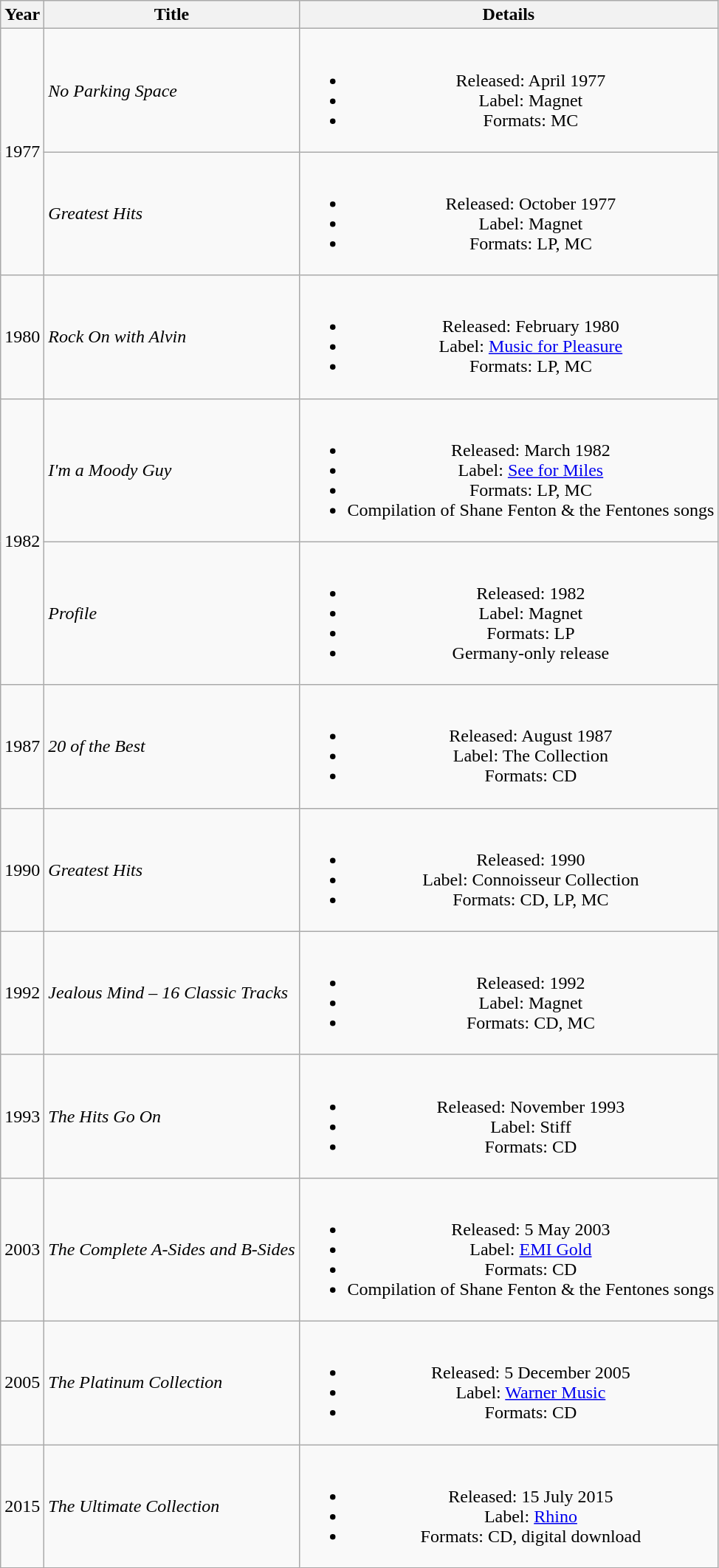<table class="wikitable" style="text-align:center">
<tr>
<th>Year</th>
<th>Title</th>
<th>Details</th>
</tr>
<tr>
<td rowspan="2">1977</td>
<td align="left"><em>No Parking Space</em></td>
<td><br><ul><li>Released: April 1977</li><li>Label: Magnet</li><li>Formats: MC</li></ul></td>
</tr>
<tr>
<td align="left"><em>Greatest Hits</em></td>
<td><br><ul><li>Released: October 1977</li><li>Label: Magnet</li><li>Formats: LP, MC</li></ul></td>
</tr>
<tr>
<td>1980</td>
<td align="left"><em>Rock On with Alvin</em></td>
<td><br><ul><li>Released: February 1980</li><li>Label: <a href='#'>Music for Pleasure</a></li><li>Formats: LP, MC</li></ul></td>
</tr>
<tr>
<td rowspan="2">1982</td>
<td align="left"><em>I'm a Moody Guy</em></td>
<td><br><ul><li>Released: March 1982</li><li>Label: <a href='#'>See for Miles</a></li><li>Formats: LP, MC</li><li>Compilation of Shane Fenton & the Fentones songs</li></ul></td>
</tr>
<tr>
<td align="left"><em>Profile</em></td>
<td><br><ul><li>Released: 1982</li><li>Label: Magnet</li><li>Formats: LP</li><li>Germany-only release</li></ul></td>
</tr>
<tr>
<td>1987</td>
<td align="left"><em>20 of the Best</em></td>
<td><br><ul><li>Released: August 1987</li><li>Label: The Collection</li><li>Formats: CD</li></ul></td>
</tr>
<tr>
<td>1990</td>
<td align="left"><em>Greatest Hits</em></td>
<td><br><ul><li>Released: 1990</li><li>Label: Connoisseur Collection</li><li>Formats: CD, LP, MC</li></ul></td>
</tr>
<tr>
<td>1992</td>
<td align="left"><em>Jealous Mind – 16 Classic Tracks</em></td>
<td><br><ul><li>Released: 1992</li><li>Label: Magnet</li><li>Formats: CD, MC</li></ul></td>
</tr>
<tr>
<td>1993</td>
<td align="left"><em>The Hits Go On</em></td>
<td><br><ul><li>Released: November 1993</li><li>Label: Stiff</li><li>Formats: CD</li></ul></td>
</tr>
<tr>
<td>2003</td>
<td align="left"><em>The Complete A-Sides and B-Sides</em></td>
<td><br><ul><li>Released: 5 May 2003</li><li>Label: <a href='#'>EMI Gold</a></li><li>Formats: CD</li><li>Compilation of Shane Fenton & the Fentones songs</li></ul></td>
</tr>
<tr>
<td>2005</td>
<td align="left"><em>The Platinum Collection</em></td>
<td><br><ul><li>Released: 5 December 2005</li><li>Label: <a href='#'>Warner Music</a></li><li>Formats: CD</li></ul></td>
</tr>
<tr>
<td>2015</td>
<td align="left"><em>The Ultimate Collection</em></td>
<td><br><ul><li>Released: 15 July 2015</li><li>Label: <a href='#'>Rhino</a></li><li>Formats: CD, digital download</li></ul></td>
</tr>
</table>
